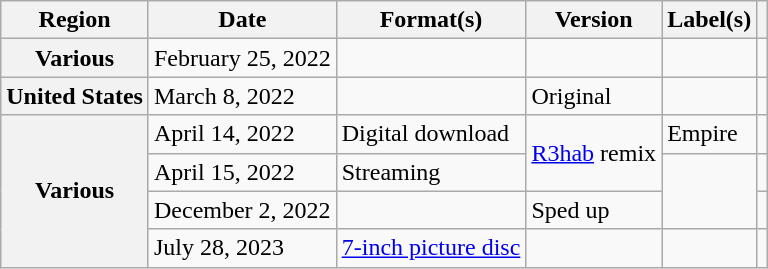<table class="wikitable plainrowheaders">
<tr>
<th scope="col">Region</th>
<th scope="col">Date</th>
<th scope="col">Format(s)</th>
<th scope="col">Version</th>
<th scope="col">Label(s)</th>
<th scope="col"></th>
</tr>
<tr>
<th scope="row">Various</th>
<td>February 25, 2022</td>
<td></td>
<td></td>
<td></td>
<td style="text-align:center;"></td>
</tr>
<tr>
<th scope="row">United States</th>
<td>March 8, 2022</td>
<td></td>
<td>Original</td>
<td></td>
<td style="text-align:center;"></td>
</tr>
<tr>
<th scope="row" rowspan="4">Various</th>
<td>April 14, 2022</td>
<td>Digital download</td>
<td rowspan="2"><a href='#'>R3hab</a> remix</td>
<td>Empire</td>
<td style="text-align:center;"></td>
</tr>
<tr>
<td>April 15, 2022</td>
<td>Streaming</td>
<td rowspan="2"></td>
<td style="text-align:center;"></td>
</tr>
<tr>
<td>December 2, 2022</td>
<td></td>
<td>Sped up</td>
<td style="text-align:center;"></td>
</tr>
<tr>
<td>July 28, 2023</td>
<td><a href='#'>7-inch picture disc</a></td>
<td></td>
<td></td>
<td style="text-align:center;"></td>
</tr>
</table>
